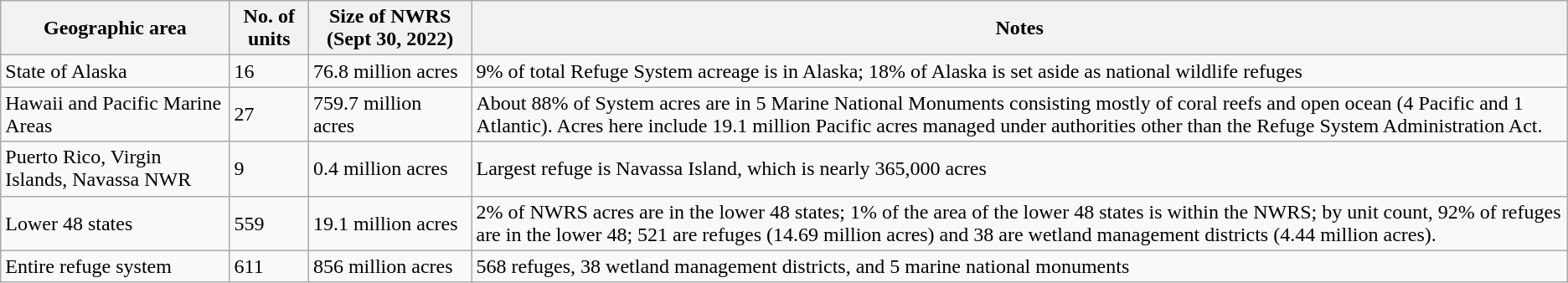<table class="wikitable">
<tr>
<th>Geographic area</th>
<th>No. of units</th>
<th>Size of NWRS (Sept 30, 2022)</th>
<th>Notes</th>
</tr>
<tr>
<td>State of Alaska</td>
<td>16</td>
<td>76.8 million acres</td>
<td>9% of total Refuge System acreage is in Alaska; 18% of Alaska is set aside as national wildlife refuges</td>
</tr>
<tr>
<td>Hawaii and Pacific Marine Areas</td>
<td>27</td>
<td>759.7 million acres</td>
<td>About 88% of System acres are in 5 Marine National Monuments consisting mostly of coral reefs and open ocean (4 Pacific and 1 Atlantic). Acres here include 19.1 million Pacific acres managed under authorities other than the Refuge System Administration Act.</td>
</tr>
<tr>
<td>Puerto Rico, Virgin Islands, Navassa NWR</td>
<td>9</td>
<td>0.4 million acres</td>
<td>Largest refuge is Navassa Island, which is nearly 365,000 acres</td>
</tr>
<tr>
<td>Lower 48 states</td>
<td>559</td>
<td>19.1 million acres</td>
<td>2% of NWRS acres are in the lower 48 states; 1% of the area of the lower 48 states is within the NWRS; by unit count, 92% of refuges are in the lower 48; 521 are refuges (14.69 million acres) and 38 are wetland management districts (4.44 million acres).</td>
</tr>
<tr>
<td>Entire refuge system</td>
<td>611</td>
<td>856 million acres</td>
<td>568 refuges, 38 wetland management districts, and 5 marine national monuments</td>
</tr>
</table>
